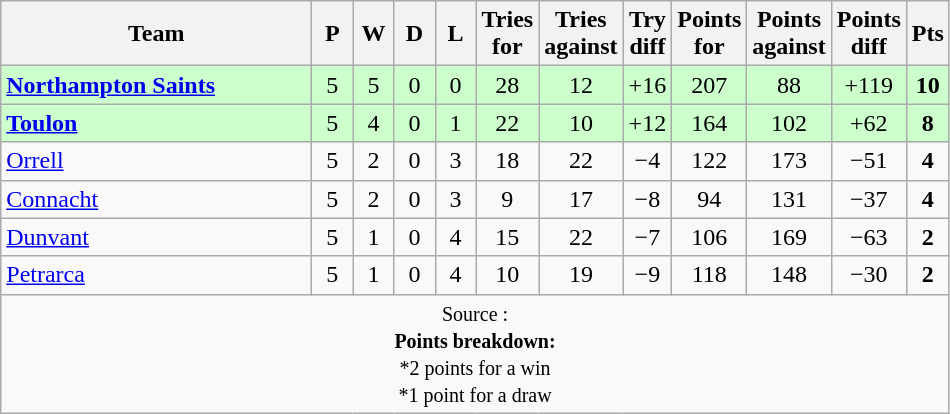<table class="wikitable" style="text-align: center;">
<tr>
<th width="200">Team</th>
<th width="20">P</th>
<th width="20">W</th>
<th width="20">D</th>
<th width="20">L</th>
<th width="20">Tries for</th>
<th width="20">Tries against</th>
<th width="20">Try diff</th>
<th width="20">Points for</th>
<th width="20">Points against</th>
<th width="25">Points diff</th>
<th width="20">Pts</th>
</tr>
<tr bgcolor="#ccffcc">
<td align="left"> <strong><a href='#'>Northampton Saints</a></strong></td>
<td>5</td>
<td>5</td>
<td>0</td>
<td>0</td>
<td>28</td>
<td>12</td>
<td>+16</td>
<td>207</td>
<td>88</td>
<td>+119</td>
<td><strong>10</strong></td>
</tr>
<tr bgcolor="#ccffcc">
<td align="left"> <strong><a href='#'>Toulon</a></strong></td>
<td>5</td>
<td>4</td>
<td>0</td>
<td>1</td>
<td>22</td>
<td>10</td>
<td>+12</td>
<td>164</td>
<td>102</td>
<td>+62</td>
<td><strong>8</strong></td>
</tr>
<tr>
<td align="left"> <a href='#'>Orrell</a></td>
<td>5</td>
<td>2</td>
<td>0</td>
<td>3</td>
<td>18</td>
<td>22</td>
<td>−4</td>
<td>122</td>
<td>173</td>
<td>−51</td>
<td><strong>4</strong></td>
</tr>
<tr>
<td align="left"> <a href='#'>Connacht</a></td>
<td>5</td>
<td>2</td>
<td>0</td>
<td>3</td>
<td>9</td>
<td>17</td>
<td>−8</td>
<td>94</td>
<td>131</td>
<td>−37</td>
<td><strong>4</strong></td>
</tr>
<tr>
<td align="left"> <a href='#'>Dunvant</a></td>
<td>5</td>
<td>1</td>
<td>0</td>
<td>4</td>
<td>15</td>
<td>22</td>
<td>−7</td>
<td>106</td>
<td>169</td>
<td>−63</td>
<td><strong>2</strong></td>
</tr>
<tr>
<td align="left"> <a href='#'>Petrarca</a></td>
<td>5</td>
<td>1</td>
<td>0</td>
<td>4</td>
<td>10</td>
<td>19</td>
<td>−9</td>
<td>118</td>
<td>148</td>
<td>−30</td>
<td><strong>2</strong></td>
</tr>
<tr |align=left|>
<td colspan="12" style="border:0px"><small>Source :  <br><strong>Points breakdown:</strong><br>*2 points for a win<br>*1 point for a draw</small></td>
</tr>
</table>
